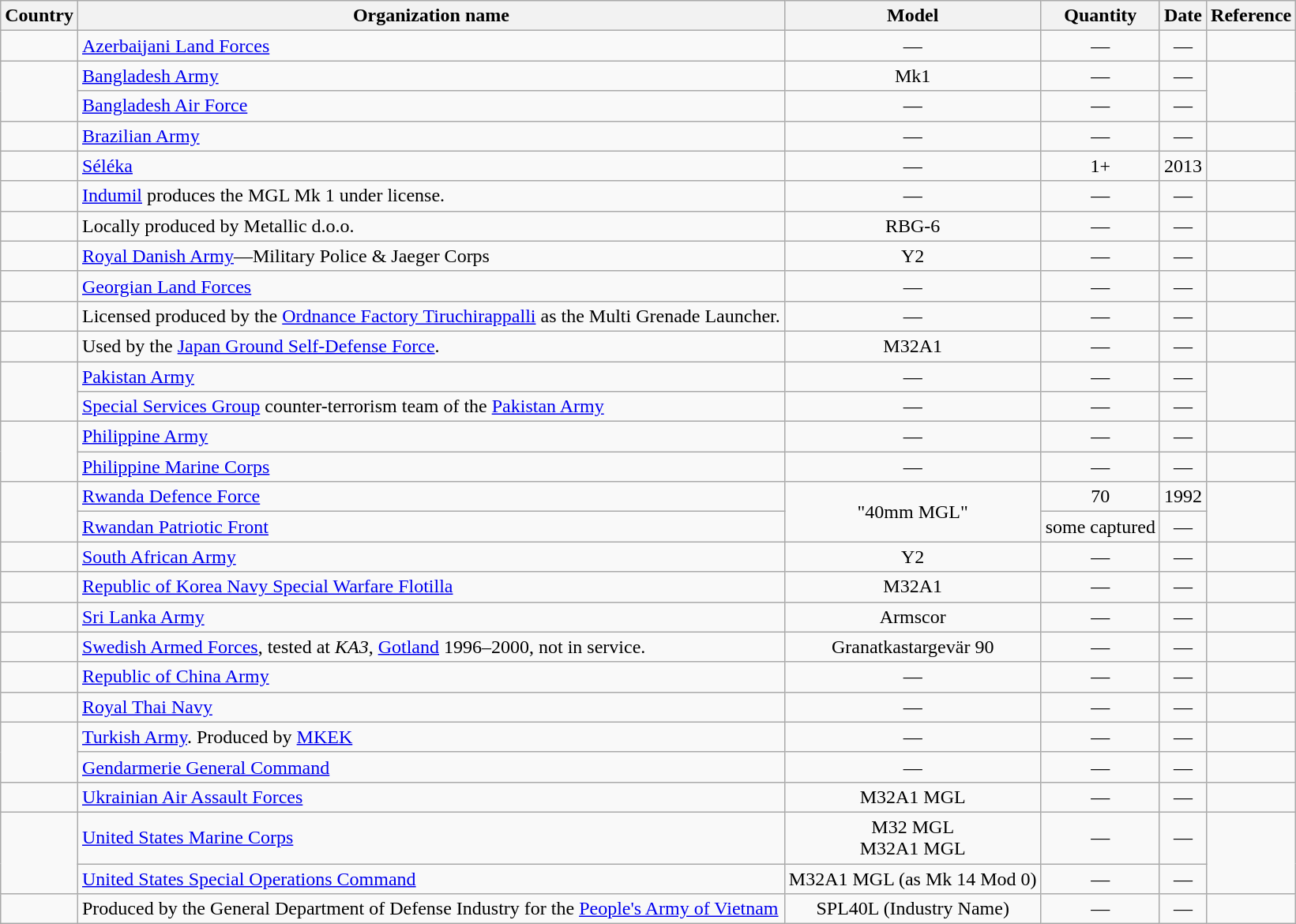<table class="wikitable">
<tr>
<th>Country</th>
<th>Organization name</th>
<th>Model</th>
<th>Quantity</th>
<th>Date</th>
<th>Reference</th>
</tr>
<tr>
<td></td>
<td><a href='#'>Azerbaijani Land Forces</a></td>
<td align="center">—</td>
<td align="center">—</td>
<td align="center">—</td>
<td align="center"></td>
</tr>
<tr>
<td rowspan=2></td>
<td><a href='#'>Bangladesh Army</a></td>
<td align="center">Mk1</td>
<td align="center">—</td>
<td align="center">—</td>
<td rowspan=2 align="center"></td>
</tr>
<tr>
<td><a href='#'>Bangladesh Air Force</a></td>
<td align="center">—</td>
<td align="center">—</td>
<td align="center">—</td>
</tr>
<tr>
<td></td>
<td><a href='#'>Brazilian Army</a></td>
<td align="center">—</td>
<td align="center">—</td>
<td align="center">—</td>
<td align="center"></td>
</tr>
<tr>
<td></td>
<td><a href='#'>Séléka</a></td>
<td align="center">—</td>
<td align="center">1+</td>
<td align="center">2013</td>
<td align="center"></td>
</tr>
<tr>
<td></td>
<td><a href='#'>Indumil</a> produces the MGL Mk 1 under license.</td>
<td align="center">—</td>
<td align="center">—</td>
<td align="center">—</td>
<td align="center"></td>
</tr>
<tr>
<td></td>
<td>Locally produced by Metallic d.o.o.</td>
<td align="center">RBG-6</td>
<td align="center">—</td>
<td align="center">—</td>
<td align="center"></td>
</tr>
<tr>
<td></td>
<td><a href='#'>Royal Danish Army</a>—Military Police & Jaeger Corps</td>
<td align="center">Y2</td>
<td align="center">—</td>
<td align="center">—</td>
<td align="center"></td>
</tr>
<tr>
<td></td>
<td><a href='#'>Georgian Land Forces</a></td>
<td align="center">—</td>
<td align="center">—</td>
<td align="center">—</td>
<td align="center"></td>
</tr>
<tr>
<td></td>
<td>Licensed produced by the <a href='#'>Ordnance Factory Tiruchirappalli</a> as the Multi Grenade Launcher.</td>
<td align="center">—</td>
<td align="center">—</td>
<td align="center">—</td>
<td align="center"></td>
</tr>
<tr>
<td></td>
<td>Used by the <a href='#'>Japan Ground Self-Defense Force</a>.</td>
<td align="center">M32A1</td>
<td align="center">—</td>
<td align="center">—</td>
<td align="center"></td>
</tr>
<tr>
<td rowspan="2"></td>
<td><a href='#'>Pakistan Army</a></td>
<td align="center">—</td>
<td align="center">—</td>
<td align="center">—</td>
<td rowspan="2" align="center"></td>
</tr>
<tr>
<td><a href='#'>Special Services Group</a> counter-terrorism team of the <a href='#'>Pakistan Army</a></td>
<td align="center">—</td>
<td align="center">—</td>
<td align="center">—</td>
</tr>
<tr>
<td rowspan=2></td>
<td><a href='#'>Philippine Army</a></td>
<td align="center">—</td>
<td align="center">—</td>
<td align="center">—</td>
<td align="center"></td>
</tr>
<tr>
<td><a href='#'>Philippine Marine Corps</a></td>
<td align="center">—</td>
<td align="center">—</td>
<td align="center">—</td>
<td align="center"></td>
</tr>
<tr>
<td rowspan=2></td>
<td><a href='#'>Rwanda Defence Force</a></td>
<td rowspan=2 align="center">"40mm MGL"</td>
<td align="center">70</td>
<td align="center">1992</td>
<td rowspan=2 align="center"></td>
</tr>
<tr>
<td><a href='#'>Rwandan Patriotic Front</a></td>
<td align="center">some captured</td>
<td align="center">—</td>
</tr>
<tr>
<td></td>
<td><a href='#'>South African Army</a></td>
<td align="center">Y2</td>
<td align="center">—</td>
<td align="center">—</td>
<td align="center"></td>
</tr>
<tr>
<td></td>
<td><a href='#'>Republic of Korea Navy Special Warfare Flotilla</a></td>
<td align="center">M32A1</td>
<td align="center">—</td>
<td align="center">—</td>
<td align="center"></td>
</tr>
<tr>
<td></td>
<td><a href='#'>Sri Lanka Army</a></td>
<td align="center">Armscor</td>
<td align="center">—</td>
<td align="center">—</td>
<td align="center"></td>
</tr>
<tr>
<td></td>
<td><a href='#'>Swedish Armed Forces</a>, tested at <em>KA3</em>, <a href='#'>Gotland</a> 1996–2000, not in service.</td>
<td align="center">Granatkastargevär 90</td>
<td align="center">—</td>
<td align="center">—</td>
<td align="center"></td>
</tr>
<tr>
<td></td>
<td><a href='#'>Republic of China Army</a></td>
<td align="center">—</td>
<td align="center">—</td>
<td align="center">—</td>
<td align="center"></td>
</tr>
<tr>
<td></td>
<td><a href='#'>Royal Thai Navy</a></td>
<td align="center">—</td>
<td align="center">—</td>
<td align="center">—</td>
<td align="center"></td>
</tr>
<tr>
<td rowspan="2"></td>
<td><a href='#'>Turkish Army</a>. Produced by <a href='#'>MKEK</a></td>
<td align="center">—</td>
<td align="center">—</td>
<td align="center">—</td>
<td align="center"></td>
</tr>
<tr>
<td><a href='#'>Gendarmerie General Command</a></td>
<td align="center">—</td>
<td align="center">—</td>
<td align="center">—</td>
<td align="center"></td>
</tr>
<tr>
<td></td>
<td><a href='#'>Ukrainian Air Assault Forces</a></td>
<td align="center">M32A1 MGL</td>
<td align="center">—</td>
<td align="center">—</td>
<td align="center"></td>
</tr>
<tr>
<td rowspan=2></td>
<td><a href='#'>United States Marine Corps</a></td>
<td align="center">M32 MGL <br> M32A1 MGL</td>
<td align="center">—</td>
<td align="center">—</td>
<td rowspan=2 align="center"></td>
</tr>
<tr>
<td><a href='#'>United States Special Operations Command</a></td>
<td align="center">M32A1 MGL (as Mk 14 Mod 0)</td>
<td align="center">—</td>
<td align="center">—</td>
</tr>
<tr>
<td></td>
<td>Produced by the General Department of Defense Industry for the <a href='#'>People's Army of Vietnam</a></td>
<td align="center">SPL40L (Industry Name)</td>
<td align="center">—</td>
<td align="center">—</td>
<td align="center"></td>
</tr>
</table>
